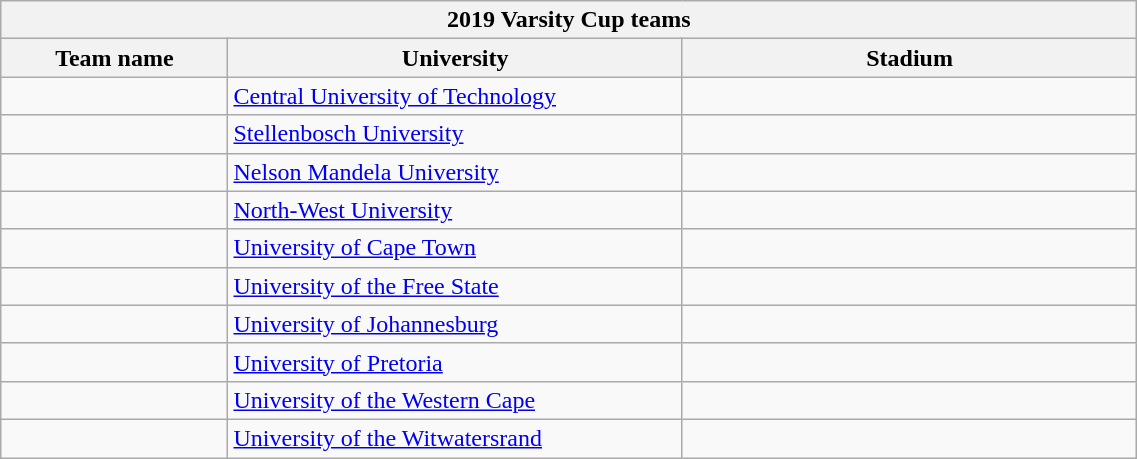<table class="wikitable collapsible sortable" style="text-align:left; width:60%;">
<tr>
<th colspan="100%" align=center>2019 Varsity Cup teams</th>
</tr>
<tr>
<th width="20%">Team name</th>
<th width="40%">University</th>
<th width="40%">Stadium</th>
</tr>
<tr>
<td></td>
<td><a href='#'>Central University of Technology</a></td>
<td></td>
</tr>
<tr>
<td></td>
<td><a href='#'>Stellenbosch University</a></td>
<td></td>
</tr>
<tr>
<td></td>
<td><a href='#'>Nelson Mandela University</a></td>
<td></td>
</tr>
<tr>
<td></td>
<td><a href='#'>North-West University</a></td>
<td></td>
</tr>
<tr>
<td></td>
<td><a href='#'>University of Cape Town</a></td>
<td></td>
</tr>
<tr>
<td></td>
<td><a href='#'>University of the Free State</a></td>
<td></td>
</tr>
<tr>
<td></td>
<td><a href='#'>University of Johannesburg</a></td>
<td></td>
</tr>
<tr>
<td></td>
<td><a href='#'>University of Pretoria</a></td>
<td></td>
</tr>
<tr>
<td></td>
<td><a href='#'>University of the Western Cape</a></td>
<td></td>
</tr>
<tr>
<td></td>
<td><a href='#'>University of the Witwatersrand</a></td>
<td></td>
</tr>
</table>
